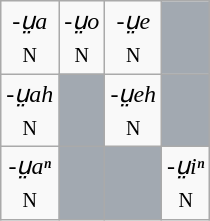<table class="wikitable" style="text-align:center;">
<tr>
<td><em>-ṳa</em><br><sub>N</sub><br></td>
<td><em>-ṳo</em><br><sub>N</sub><br></td>
<td><em>-ṳe</em><br><sub>N</sub><br></td>
<td style="background-color:#A2A9B1;"></td>
</tr>
<tr>
<td><em>-ṳah</em><br><sub>N</sub><br></td>
<td style="background-color:#A2A9B1;"></td>
<td><em>-ṳeh</em><br><sub>N</sub><br></td>
<td style="background-color:#A2A9B1;"></td>
</tr>
<tr>
<td><em>-ṳaⁿ</em><br><sub>N</sub><br></td>
<td style="background-color:#A2A9B1;"></td>
<td style="background-color:#A2A9B1;"></td>
<td><em>-ṳiⁿ</em><br><sub>N</sub><br></td>
</tr>
</table>
